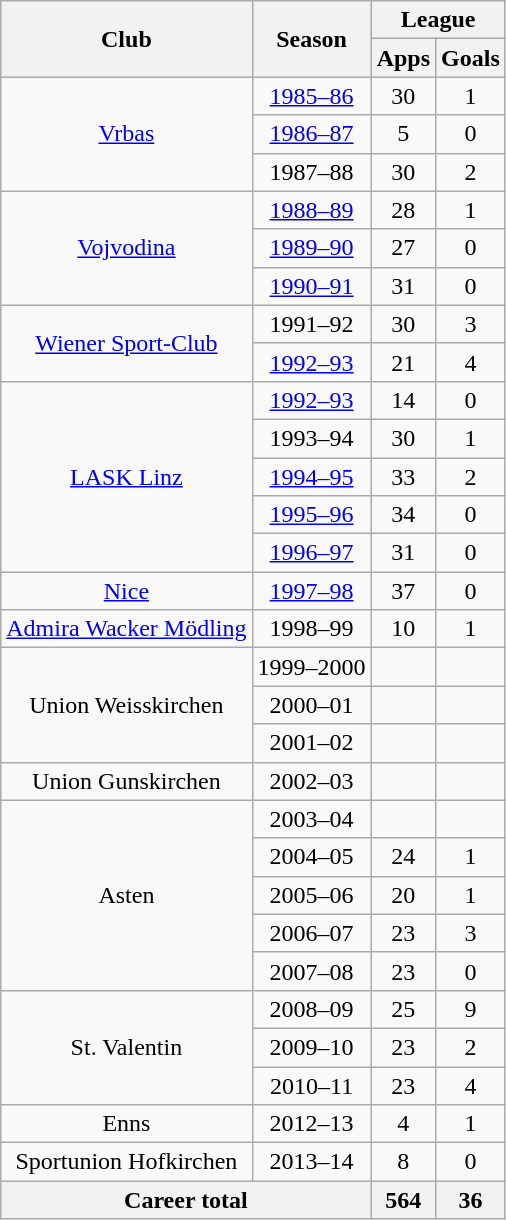<table class="wikitable" style="text-align:center">
<tr>
<th rowspan="2">Club</th>
<th rowspan="2">Season</th>
<th colspan="2">League</th>
</tr>
<tr>
<th>Apps</th>
<th>Goals</th>
</tr>
<tr>
<td rowspan="3"><a href='#'>Vrbas</a></td>
<td><a href='#'>1985–86</a></td>
<td>30</td>
<td>1</td>
</tr>
<tr>
<td><a href='#'>1986–87</a></td>
<td>5</td>
<td>0</td>
</tr>
<tr>
<td>1987–88</td>
<td>30</td>
<td>2</td>
</tr>
<tr>
<td rowspan="3"><a href='#'>Vojvodina</a></td>
<td><a href='#'>1988–89</a></td>
<td>28</td>
<td>1</td>
</tr>
<tr>
<td><a href='#'>1989–90</a></td>
<td>27</td>
<td>0</td>
</tr>
<tr>
<td><a href='#'>1990–91</a></td>
<td>31</td>
<td>0</td>
</tr>
<tr>
<td rowspan="2"><a href='#'>Wiener Sport-Club</a></td>
<td>1991–92</td>
<td>30</td>
<td>3</td>
</tr>
<tr>
<td><a href='#'>1992–93</a></td>
<td>21</td>
<td>4</td>
</tr>
<tr>
<td rowspan="5"><a href='#'>LASK Linz</a></td>
<td><a href='#'>1992–93</a></td>
<td>14</td>
<td>0</td>
</tr>
<tr>
<td>1993–94</td>
<td>30</td>
<td>1</td>
</tr>
<tr>
<td><a href='#'>1994–95</a></td>
<td>33</td>
<td>2</td>
</tr>
<tr>
<td><a href='#'>1995–96</a></td>
<td>34</td>
<td>0</td>
</tr>
<tr>
<td><a href='#'>1996–97</a></td>
<td>31</td>
<td>0</td>
</tr>
<tr>
<td><a href='#'>Nice</a></td>
<td><a href='#'>1997–98</a></td>
<td>37</td>
<td>0</td>
</tr>
<tr>
<td><a href='#'>Admira Wacker Mödling</a></td>
<td>1998–99</td>
<td>10</td>
<td>1</td>
</tr>
<tr>
<td rowspan="3">Union Weisskirchen</td>
<td>1999–2000</td>
<td></td>
<td></td>
</tr>
<tr>
<td>2000–01</td>
<td></td>
<td></td>
</tr>
<tr>
<td>2001–02</td>
<td></td>
<td></td>
</tr>
<tr>
<td>Union Gunskirchen</td>
<td>2002–03</td>
<td></td>
<td></td>
</tr>
<tr>
<td rowspan="5">Asten</td>
<td>2003–04</td>
<td></td>
<td></td>
</tr>
<tr>
<td>2004–05</td>
<td>24</td>
<td>1</td>
</tr>
<tr>
<td>2005–06</td>
<td>20</td>
<td>1</td>
</tr>
<tr>
<td>2006–07</td>
<td>23</td>
<td>3</td>
</tr>
<tr>
<td>2007–08</td>
<td>23</td>
<td>0</td>
</tr>
<tr>
<td rowspan="3">St. Valentin</td>
<td>2008–09</td>
<td>25</td>
<td>9</td>
</tr>
<tr>
<td>2009–10</td>
<td>23</td>
<td>2</td>
</tr>
<tr>
<td>2010–11</td>
<td>23</td>
<td>4</td>
</tr>
<tr>
<td>Enns</td>
<td>2012–13</td>
<td>4</td>
<td>1</td>
</tr>
<tr>
<td>Sportunion Hofkirchen</td>
<td>2013–14</td>
<td>8</td>
<td>0</td>
</tr>
<tr>
<th colspan="2">Career total</th>
<th>564</th>
<th>36</th>
</tr>
</table>
